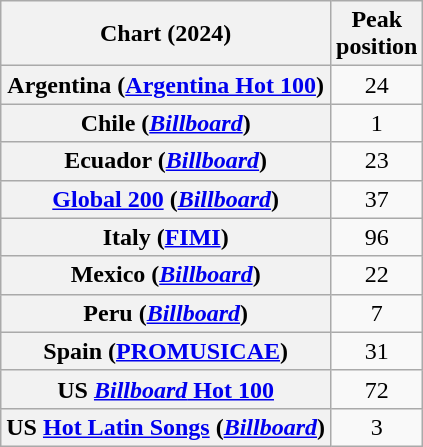<table class="wikitable sortable plainrowheaders" style="text-align:center">
<tr>
<th scope="col">Chart (2024)</th>
<th scope="col">Peak<br>position</th>
</tr>
<tr>
<th scope="row">Argentina (<a href='#'>Argentina Hot 100</a>)</th>
<td>24</td>
</tr>
<tr>
<th scope="row">Chile (<em><a href='#'>Billboard</a></em>)</th>
<td>1</td>
</tr>
<tr>
<th scope="row">Ecuador (<em><a href='#'>Billboard</a></em>)</th>
<td>23</td>
</tr>
<tr>
<th scope="row"><a href='#'>Global 200</a> (<em><a href='#'>Billboard</a></em>)</th>
<td>37</td>
</tr>
<tr>
<th scope="row">Italy (<a href='#'>FIMI</a>)</th>
<td>96</td>
</tr>
<tr>
<th scope="row">Mexico (<em><a href='#'>Billboard</a></em>)</th>
<td>22</td>
</tr>
<tr>
<th scope="row">Peru (<em><a href='#'>Billboard</a></em>)</th>
<td>7</td>
</tr>
<tr>
<th scope="row">Spain (<a href='#'>PROMUSICAE</a>)</th>
<td>31</td>
</tr>
<tr>
<th scope="row">US <a href='#'><em>Billboard</em> Hot 100</a></th>
<td>72</td>
</tr>
<tr>
<th scope="row">US <a href='#'>Hot Latin Songs</a> (<em><a href='#'>Billboard</a></em>)</th>
<td>3</td>
</tr>
</table>
